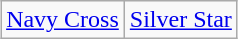<table class="wikitable" style="margin-left: auto; margin-right: auto; text-align: center; margin-bottom: -1px;">
<tr>
<td><a href='#'>Navy Cross</a></td>
<td><a href='#'>Silver Star</a></td>
</tr>
</table>
